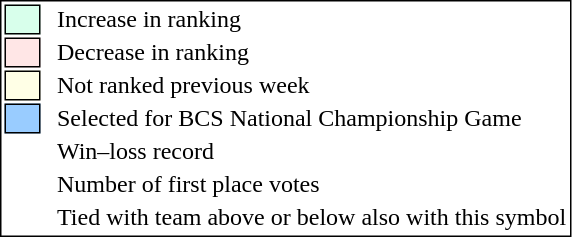<table style="border:1px solid black;">
<tr>
<td style="background:#D8FFEB; width:20px; border:1px solid black;"></td>
<td> </td>
<td>Increase in ranking</td>
</tr>
<tr>
<td style="background:#FFE6E6; width:20px; border:1px solid black;"></td>
<td> </td>
<td>Decrease in ranking</td>
</tr>
<tr>
<td style="background:#FFFFE6; width:20px; border:1px solid black;"></td>
<td> </td>
<td>Not ranked previous week</td>
</tr>
<tr>
<td style="background:#9cf; width:20px; border:1px solid black;"></td>
<td> </td>
<td>Selected for BCS National Championship Game</td>
</tr>
<tr>
<td></td>
<td> </td>
<td>Win–loss record</td>
</tr>
<tr>
<td></td>
<td> </td>
<td>Number of first place votes</td>
</tr>
<tr>
<td></td>
<td></td>
<td>Tied with team above or below also with this symbol</td>
</tr>
</table>
